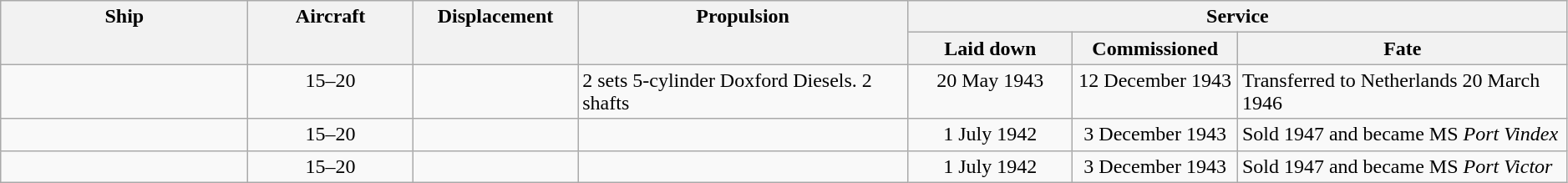<table class="wikitable" style="width:99%;">
<tr valign="top"|- valign="top">
<th style="width:15%; text-align:center;" rowspan="2">Ship</th>
<th style="width:10%; text-align:center;" rowspan="2">Aircraft</th>
<th style="width:10%; text-align:center;" rowspan="2">Displacement</th>
<th style="width:20%; text-align:center;" rowspan="2">Propulsion</th>
<th style="width:40%; text-align:center;" colspan="3">Service</th>
</tr>
<tr valign="top">
<th style="width:10%; text-align:center;">Laid down</th>
<th style="width:10%; text-align:center;">Commissioned</th>
<th style="width:20%; text-align:center;">Fate</th>
</tr>
<tr valign="top">
<td align= left></td>
<td style="text-align:center;">15–20</td>
<td style="text-align:center;"></td>
<td align= left>2 sets 5-cylinder Doxford Diesels. 2 shafts</td>
<td style="text-align:center;">20 May 1943</td>
<td style="text-align:center;">12 December 1943</td>
<td align= left>Transferred to Netherlands 20 March 1946</td>
</tr>
<tr valign="top">
<td align= left></td>
<td style="text-align:center;">15–20</td>
<td style="text-align:center;"></td>
<td align= left></td>
<td style="text-align:center;">1 July 1942</td>
<td style="text-align:center;">3 December 1943</td>
<td align= left>Sold 1947 and became MS <em>Port Vindex</em></td>
</tr>
<tr valign="top">
<td align= left></td>
<td style="text-align:center;">15–20</td>
<td style="text-align:center;"></td>
<td align= left></td>
<td style="text-align:center;">1 July 1942</td>
<td style="text-align:center;">3 December 1943</td>
<td align= left>Sold 1947 and became MS <em>Port Victor</em></td>
</tr>
</table>
